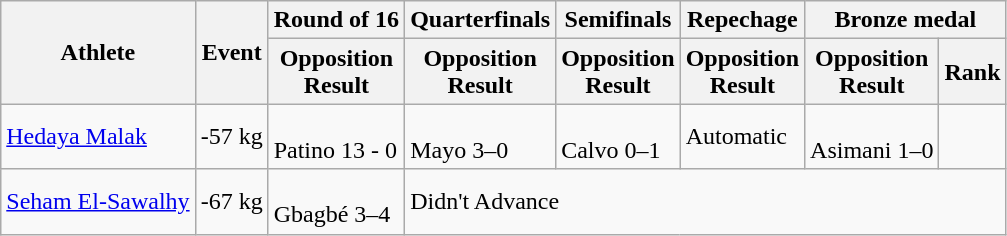<table class="wikitable">
<tr>
<th rowspan="2">Athlete</th>
<th rowspan="2">Event</th>
<th>Round of 16</th>
<th>Quarterfinals</th>
<th>Semifinals</th>
<th>Repechage</th>
<th colspan="2">Bronze medal</th>
</tr>
<tr>
<th>Opposition<br>Result</th>
<th>Opposition<br>Result</th>
<th>Opposition<br>Result</th>
<th>Opposition<br>Result</th>
<th>Opposition<br>Result</th>
<th>Rank</th>
</tr>
<tr>
<td><a href='#'>Hedaya Malak</a></td>
<td>-57 kg</td>
<td><br>Patino
13 - 0</td>
<td><br>Mayo
3–0</td>
<td><br>Calvo
0–1</td>
<td>Automatic</td>
<td><br>Asimani
1–0</td>
<td></td>
</tr>
<tr>
<td><a href='#'>Seham El-Sawalhy</a></td>
<td>-67 kg</td>
<td><br>Gbagbé
3–4</td>
<td colspan="5">Didn't Advance</td>
</tr>
</table>
